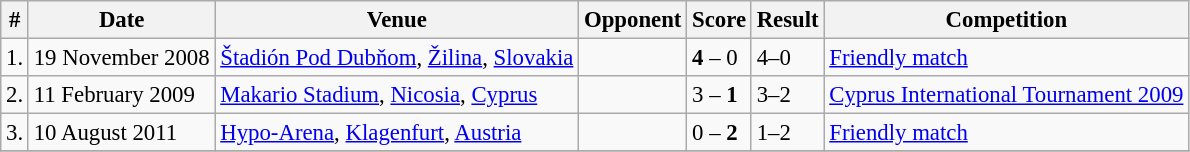<table class="wikitable" style="font-size:95%;">
<tr>
<th>#</th>
<th>Date</th>
<th>Venue</th>
<th>Opponent</th>
<th>Score</th>
<th>Result</th>
<th>Competition</th>
</tr>
<tr>
<td>1.</td>
<td>19 November 2008</td>
<td><a href='#'>Štadión Pod Dubňom</a>, <a href='#'>Žilina</a>, <a href='#'>Slovakia</a></td>
<td></td>
<td><strong>4</strong> – 0</td>
<td>4–0</td>
<td><a href='#'>Friendly match</a></td>
</tr>
<tr>
<td>2.</td>
<td>11 February 2009</td>
<td><a href='#'>Makario Stadium</a>, <a href='#'>Nicosia</a>, <a href='#'>Cyprus</a></td>
<td></td>
<td>3 – <strong>1</strong></td>
<td>3–2</td>
<td><a href='#'>Cyprus International Tournament 2009</a></td>
</tr>
<tr>
<td>3.</td>
<td>10 August 2011</td>
<td><a href='#'>Hypo-Arena</a>, <a href='#'>Klagenfurt</a>, <a href='#'>Austria</a></td>
<td></td>
<td>0 – <strong>2</strong></td>
<td>1–2</td>
<td><a href='#'>Friendly match</a></td>
</tr>
<tr>
</tr>
</table>
